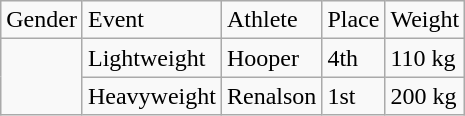<table class="wikitable sortable mw-collapsible">
<tr>
<td>Gender</td>
<td>Event</td>
<td>Athlete</td>
<td>Place</td>
<td>Weight</td>
</tr>
<tr>
<td rowspan="2"></td>
<td>Lightweight</td>
<td>Hooper</td>
<td>4th</td>
<td>110 kg</td>
</tr>
<tr>
<td>Heavyweight</td>
<td>Renalson</td>
<td>1st</td>
<td>200 kg</td>
</tr>
</table>
